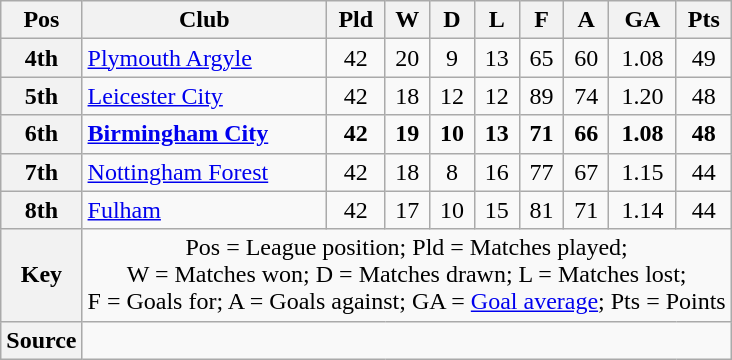<table class="wikitable" style="text-align:center">
<tr>
<th scope="col">Pos</th>
<th scope="col">Club</th>
<th scope="col">Pld</th>
<th scope="col">W</th>
<th scope="col">D</th>
<th scope="col">L</th>
<th scope="col">F</th>
<th scope="col">A</th>
<th scope="col">GA</th>
<th scope="col">Pts</th>
</tr>
<tr>
<th scope="row">4th</th>
<td align="left"><a href='#'>Plymouth Argyle</a></td>
<td>42</td>
<td>20</td>
<td>9</td>
<td>13</td>
<td>65</td>
<td>60</td>
<td>1.08</td>
<td>49</td>
</tr>
<tr>
<th scope="row">5th</th>
<td align="left"><a href='#'>Leicester City</a></td>
<td>42</td>
<td>18</td>
<td>12</td>
<td>12</td>
<td>89</td>
<td>74</td>
<td>1.20</td>
<td>48</td>
</tr>
<tr style="font-Weight:bold">
<th scope="row">6th</th>
<td align="left"><a href='#'>Birmingham City</a></td>
<td>42</td>
<td>19</td>
<td>10</td>
<td>13</td>
<td>71</td>
<td>66</td>
<td>1.08</td>
<td>48</td>
</tr>
<tr>
<th scope="row">7th</th>
<td align="left"><a href='#'>Nottingham Forest</a></td>
<td>42</td>
<td>18</td>
<td>8</td>
<td>16</td>
<td>77</td>
<td>67</td>
<td>1.15</td>
<td>44</td>
</tr>
<tr>
<th scope="row">8th</th>
<td align="left"><a href='#'>Fulham</a></td>
<td>42</td>
<td>17</td>
<td>10</td>
<td>15</td>
<td>81</td>
<td>71</td>
<td>1.14</td>
<td>44</td>
</tr>
<tr>
<th scope="row">Key</th>
<td colspan="9">Pos = League position; Pld = Matches played;<br>W = Matches won; D = Matches drawn; L = Matches lost;<br>F = Goals for; A = Goals against; GA = <a href='#'>Goal average</a>; Pts = Points</td>
</tr>
<tr>
<th scope="row">Source</th>
<td colspan="9"></td>
</tr>
</table>
